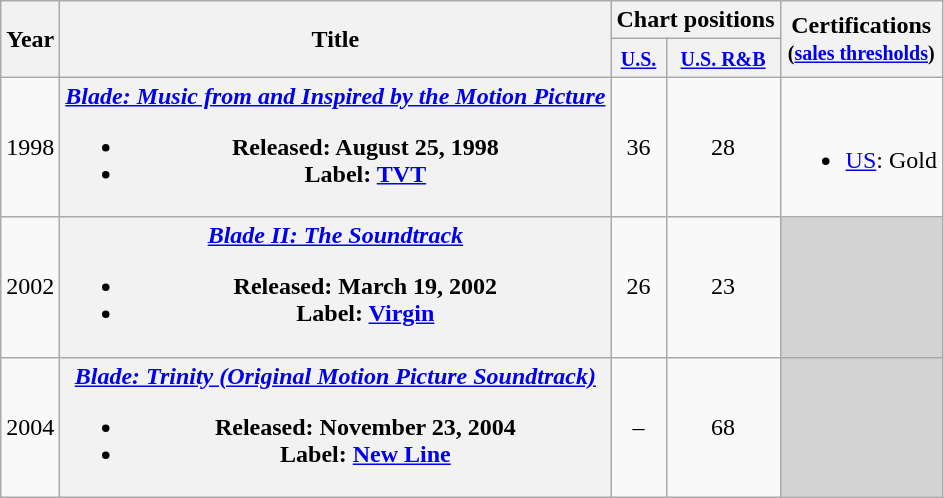<table class="wikitable sortable plainrowheaders">
<tr>
<th rowspan="2">Year</th>
<th rowspan="2">Title</th>
<th colspan="2">Chart positions</th>
<th rowspan="2">Certifications <br><small>(<a href='#'>sales thresholds</a>)</small></th>
</tr>
<tr>
<th><small><a href='#'>U.S.</a></small></th>
<th><small><a href='#'>U.S. R&B</a></small></th>
</tr>
<tr>
<td>1998</td>
<th scope="row"><em><a href='#'>Blade: Music from and Inspired by the Motion Picture</a></em><br><ul><li>Released: August 25, 1998</li><li>Label: <a href='#'>TVT</a></li></ul></th>
<td style="text-align:center;">36</td>
<td style="text-align:center;">28</td>
<td><br><ul><li><a href='#'>US</a>: Gold</li></ul></td>
</tr>
<tr>
<td>2002</td>
<th scope="row"><em><a href='#'>Blade II: The Soundtrack</a></em><br><ul><li>Released: March 19, 2002</li><li>Label: <a href='#'>Virgin</a></li></ul></th>
<td style="text-align:center;">26</td>
<td style="text-align:center;">23</td>
<td style="background:lightgrey;"></td>
</tr>
<tr>
<td>2004</td>
<th scope="row"><em><a href='#'>Blade: Trinity (Original Motion Picture Soundtrack)</a></em><br><ul><li>Released: November 23, 2004</li><li>Label: <a href='#'>New Line</a></li></ul></th>
<td style="text-align:center;">–</td>
<td style="text-align:center;">68</td>
<td style="background:lightgrey;"></td>
</tr>
</table>
